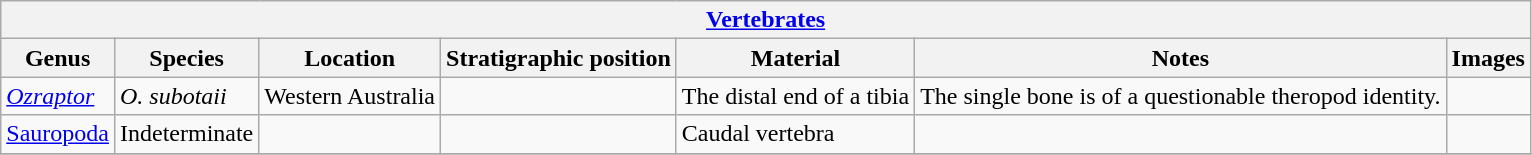<table class="wikitable" align="center">
<tr>
<th colspan="7" align="center"><strong><a href='#'>Vertebrates</a></strong></th>
</tr>
<tr>
<th>Genus</th>
<th>Species</th>
<th>Location</th>
<th>Stratigraphic position</th>
<th>Material</th>
<th>Notes</th>
<th>Images</th>
</tr>
<tr>
<td><em><a href='#'>Ozraptor</a></em></td>
<td><em>O. subotaii</em></td>
<td>Western Australia</td>
<td></td>
<td>The distal end of a tibia</td>
<td>The single bone is of a questionable theropod identity.</td>
<td></td>
</tr>
<tr>
<td><a href='#'>Sauropoda</a></td>
<td>Indeterminate</td>
<td></td>
<td></td>
<td>Caudal vertebra</td>
<td></td>
<td></td>
</tr>
<tr>
</tr>
</table>
